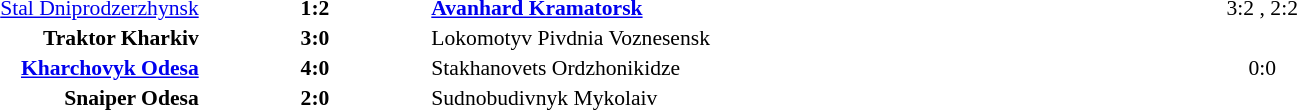<table width=100% cellspacing=1>
<tr>
<th width=20%></th>
<th width=12%></th>
<th width=20%></th>
<th></th>
</tr>
<tr style=font-size:90%>
<td align=right><a href='#'>Stal Dniprodzerzhynsk</a></td>
<td align=center><strong>1:2</strong></td>
<td><strong><a href='#'>Avanhard Kramatorsk</a></strong></td>
<td align=center>3:2 , 2:2 </td>
</tr>
<tr style=font-size:90%>
<td align=right><strong>Traktor Kharkiv</strong></td>
<td align=center><strong>3:0</strong></td>
<td>Lokomotyv Pivdnia Voznesensk</td>
<td align=center></td>
</tr>
<tr style=font-size:90%>
<td align=right><strong><a href='#'>Kharchovyk Odesa</a></strong></td>
<td align=center><strong>4:0</strong></td>
<td>Stakhanovets Ordzhonikidze</td>
<td align=center>0:0 </td>
</tr>
<tr style=font-size:90%>
<td align=right><strong>Snaiper Odesa</strong></td>
<td align=center><strong>2:0</strong></td>
<td>Sudnobudivnyk Mykolaiv</td>
<td align=center></td>
</tr>
</table>
